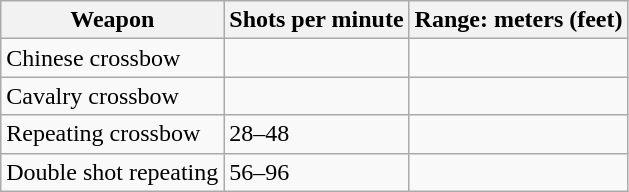<table class="wikitable">
<tr>
<th>Weapon</th>
<th>Shots per minute</th>
<th>Range: meters (feet)</th>
</tr>
<tr>
<td>Chinese crossbow</td>
<td></td>
<td></td>
</tr>
<tr>
<td>Cavalry crossbow</td>
<td></td>
<td></td>
</tr>
<tr>
<td>Repeating crossbow</td>
<td>28–48</td>
<td></td>
</tr>
<tr>
<td>Double shot repeating</td>
<td>56–96</td>
<td></td>
</tr>
</table>
